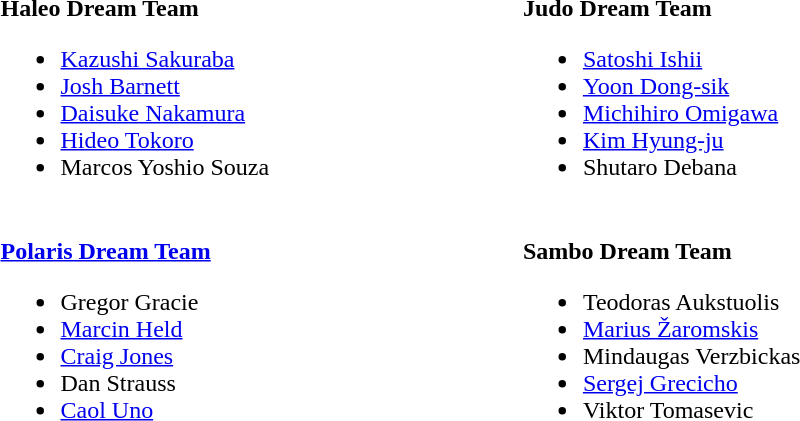<table>
<tr>
<td style="vertical-align:top; width:18%;"><br><strong>Haleo Dream Team</strong><ul><li> <a href='#'>Kazushi Sakuraba</a></li><li> <a href='#'>Josh Barnett</a></li><li> <a href='#'>Daisuke Nakamura</a></li><li> <a href='#'>Hideo Tokoro</a></li><li> Marcos Yoshio Souza</li></ul></td>
<td style="vertical-align:top; width:18%;"><br><strong>Judo Dream Team</strong><ul><li> <a href='#'>Satoshi Ishii</a></li><li> <a href='#'>Yoon Dong-sik</a></li><li> <a href='#'>Michihiro Omigawa</a></li><li> <a href='#'>Kim Hyung-ju</a></li><li> Shutaro Debana</li></ul></td>
<td style="vertical-align:top; width:18%;"></td>
</tr>
<tr>
<td style="vertical-align:top; width:15%;"><br><strong><a href='#'>Polaris Dream Team</a></strong><ul><li> Gregor Gracie</li><li> <a href='#'>Marcin Held</a></li><li> <a href='#'>Craig Jones</a></li><li> Dan Strauss</li><li> <a href='#'>Caol Uno</a></li></ul></td>
<td style="vertical-align:top; width:18%;"><br><strong>Sambo Dream Team</strong><ul><li> Teodoras Aukstuolis</li><li> <a href='#'>Marius Žaromskis</a></li><li> Mindaugas Verzbickas</li><li> <a href='#'>Sergej Grecicho</a></li><li> Viktor Tomasevic</li></ul></td>
<td style="vertical-align:top; width:18%;"></td>
</tr>
</table>
